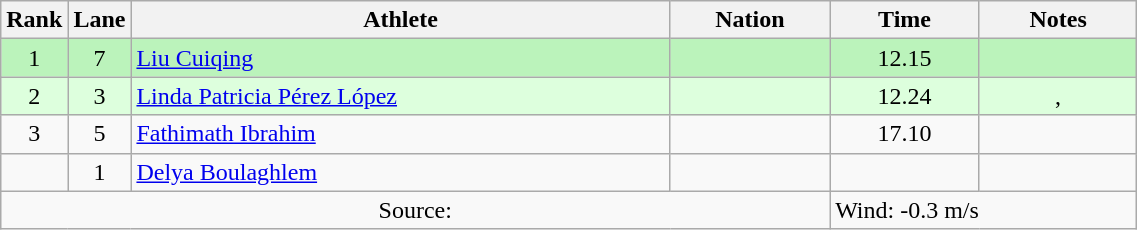<table class="wikitable sortable" style="text-align:center;width: 60%;">
<tr>
<th scope="col" style="width: 10px;">Rank</th>
<th scope="col" style="width: 10px;">Lane</th>
<th scope="col">Athlete</th>
<th scope="col">Nation</th>
<th scope="col">Time</th>
<th scope="col">Notes</th>
</tr>
<tr bgcolor=bbf3bb>
<td>1</td>
<td>7</td>
<td align=left><a href='#'>Liu Cuiqing</a><br></td>
<td align=left></td>
<td>12.15</td>
<td></td>
</tr>
<tr bgcolor=ddffdd>
<td>2</td>
<td>3</td>
<td align=left><a href='#'>Linda Patricia Pérez López</a><br></td>
<td align=left></td>
<td>12.24</td>
<td>, </td>
</tr>
<tr>
<td>3</td>
<td>5</td>
<td align=left><a href='#'>Fathimath Ibrahim</a></td>
<td align=left></td>
<td>17.10</td>
<td></td>
</tr>
<tr>
<td></td>
<td>1</td>
<td align=left><a href='#'>Delya Boulaghlem</a><br></td>
<td align=left></td>
<td></td>
<td></td>
</tr>
<tr class="sortbottom">
<td colspan="4">Source:</td>
<td colspan="2" style="text-align:left;">Wind: -0.3 m/s</td>
</tr>
</table>
